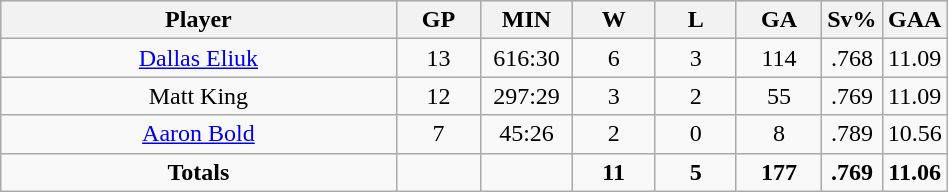<table class="wikitable sortable" width="50%">
<tr align="center"  bgcolor="#dddddd">
<th width="50%">Player</th>
<th width="10%">GP</th>
<th width="10%">MIN</th>
<th width="10%">W</th>
<th width="10%">L</th>
<th width="10%">GA</th>
<th width="10%">Sv%</th>
<th width="10%">GAA</th>
</tr>
<tr align=center>
<td><a href='#'>Dallas Eliuk</a></td>
<td>13</td>
<td>616:30</td>
<td>6</td>
<td>3</td>
<td>114</td>
<td>.768</td>
<td>11.09</td>
</tr>
<tr align=center>
<td>Matt King</td>
<td>12</td>
<td>297:29</td>
<td>3</td>
<td>2</td>
<td>55</td>
<td>.769</td>
<td>11.09</td>
</tr>
<tr align=center>
<td><a href='#'>Aaron Bold</a></td>
<td>7</td>
<td>45:26</td>
<td>2</td>
<td>0</td>
<td>8</td>
<td>.789</td>
<td>10.56</td>
</tr>
<tr align=center>
<td><strong>Totals</strong></td>
<td></td>
<td></td>
<td><strong>11</strong></td>
<td><strong>5</strong></td>
<td><strong> 177</strong></td>
<td><strong> .769</strong></td>
<td><strong> 11.06</strong></td>
</tr>
</table>
